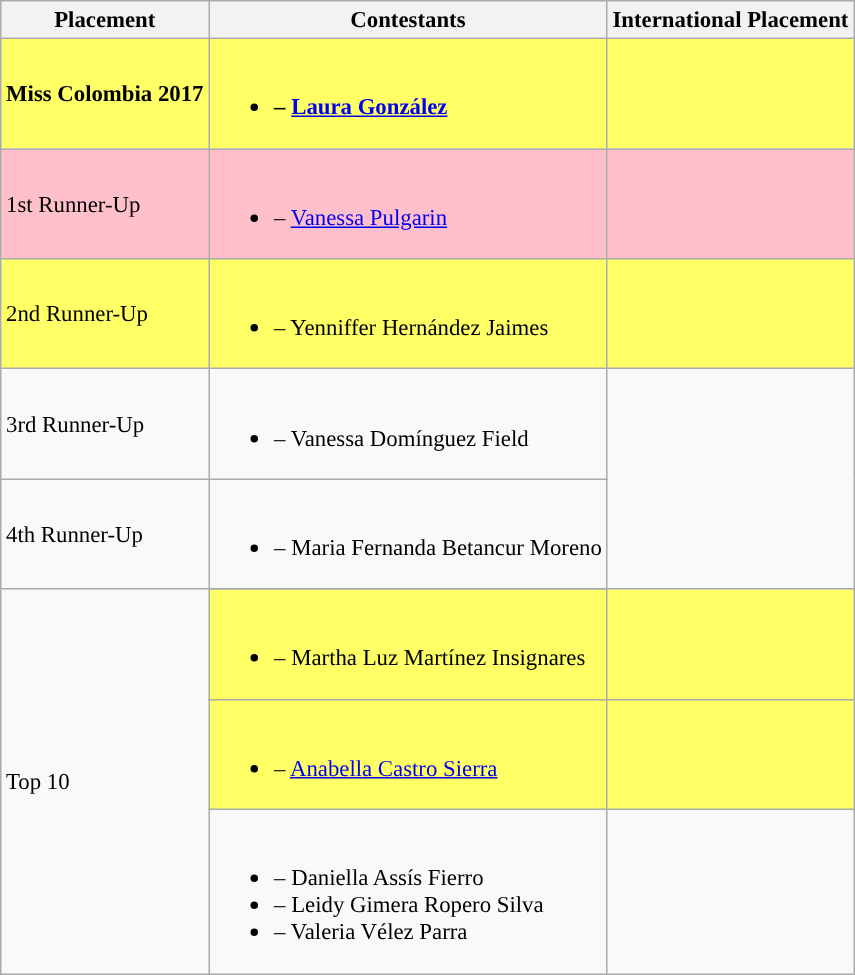<table class="wikitable sortable" style="font-size: 95%;">
<tr>
<th>Placement</th>
<th>Contestants</th>
<th>International Placement</th>
</tr>
<tr style="background:#FFFF66;">
<td><strong>Miss Colombia 2017</strong></td>
<td><br><ul><li><strong> – <a href='#'>Laura González</a></strong></li></ul></td>
<td></td>
</tr>
<tr style="background:pink;">
<td>1st Runner-Up</td>
<td><br><ul><li> – <a href='#'>Vanessa Pulgarin</a></li></ul></td>
<td></td>
</tr>
<tr style="background:#FFFF66;">
<td>2nd Runner-Up</td>
<td><br><ul><li> – Yenniffer Hernández Jaimes</li></ul></td>
<td></td>
</tr>
<tr>
<td>3rd Runner-Up</td>
<td><br><ul><li> – Vanessa Domínguez Field</li></ul></td>
</tr>
<tr>
<td>4th Runner-Up</td>
<td><br><ul><li> – Maria Fernanda Betancur Moreno</li></ul></td>
</tr>
<tr>
<td rowspan="6">Top 10</td>
</tr>
<tr style="background:#FFFF66;">
<td><br><ul><li> – Martha Luz Martínez Insignares</li></ul></td>
<td></td>
</tr>
<tr style="background:#FFFF66;">
<td><br><ul><li> – <a href='#'>Anabella Castro Sierra</a></li></ul></td>
<td></td>
</tr>
<tr>
<td><br><ul><li> – Daniella Assís Fierro</li><li> – Leidy Gimera Ropero Silva</li><li> – Valeria Vélez Parra</li></ul></td>
</tr>
</table>
